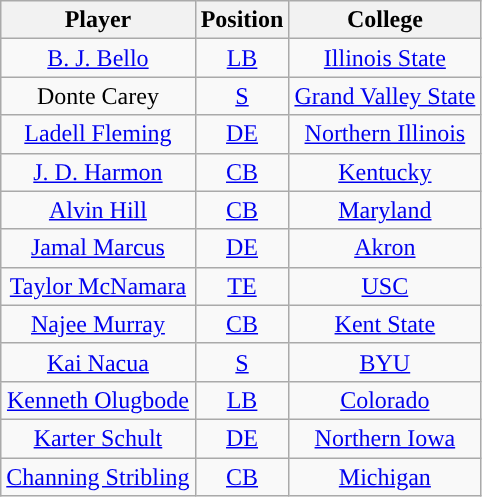<table class="wikitable" style="text-align:center">
<tr>
<th>Player</th>
<th>Position</th>
<th>College</th>
</tr>
<tr>
<td><a href='#'>B. J. Bello</a></td>
<td><a href='#'>LB</a></td>
<td><a href='#'>Illinois State</a></td>
</tr>
<tr>
<td>Donte Carey</td>
<td><a href='#'>S</a></td>
<td><a href='#'>Grand Valley State</a></td>
</tr>
<tr>
<td><a href='#'>Ladell Fleming</a></td>
<td><a href='#'>DE</a></td>
<td><a href='#'>Northern Illinois</a></td>
</tr>
<tr>
<td><a href='#'>J. D. Harmon</a></td>
<td><a href='#'>CB</a></td>
<td><a href='#'>Kentucky</a></td>
</tr>
<tr>
<td><a href='#'>Alvin Hill</a></td>
<td><a href='#'>CB</a></td>
<td><a href='#'>Maryland</a></td>
</tr>
<tr>
<td><a href='#'>Jamal Marcus</a></td>
<td><a href='#'>DE</a></td>
<td><a href='#'>Akron</a></td>
</tr>
<tr>
<td><a href='#'>Taylor McNamara</a></td>
<td><a href='#'>TE</a></td>
<td><a href='#'>USC</a></td>
</tr>
<tr>
<td><a href='#'>Najee Murray</a></td>
<td><a href='#'>CB</a></td>
<td><a href='#'>Kent State</a></td>
</tr>
<tr>
<td><a href='#'>Kai Nacua</a></td>
<td><a href='#'>S</a></td>
<td><a href='#'>BYU</a></td>
</tr>
<tr>
<td><a href='#'>Kenneth Olugbode</a></td>
<td><a href='#'>LB</a></td>
<td><a href='#'>Colorado</a></td>
</tr>
<tr>
<td><a href='#'>Karter Schult</a></td>
<td><a href='#'>DE</a></td>
<td><a href='#'>Northern Iowa</a></td>
</tr>
<tr>
<td><a href='#'>Channing Stribling</a></td>
<td><a href='#'>CB</a></td>
<td><a href='#'>Michigan</a></td>
</tr>
</table>
